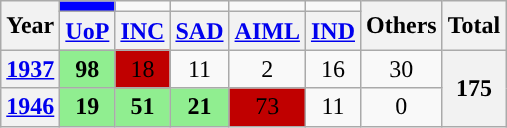<table class="wikitable" style="text-align:center">
<tr>
<th rowspan="2">Year</th>
<td bgcolor="blue"></td>
<td></td>
<td></td>
<td></td>
<td></td>
<th rowspan="2">Others</th>
<th rowspan="2">Total</th>
</tr>
<tr>
<th><a href='#'>UoP</a></th>
<th><a href='#'>INC</a></th>
<th><a href='#'>SAD</a></th>
<th><a href='#'>AIML</a></th>
<th><a href='#'>IND</a></th>
</tr>
<tr>
<th><a href='#'>1937</a></th>
<td bgcolor="lightgreen"><strong>98</strong></td>
<td bgcolor="chili">18</td>
<td>11</td>
<td>2</td>
<td>16</td>
<td>30</td>
<th rowspan="2">175</th>
</tr>
<tr>
<th><a href='#'>1946</a></th>
<td bgcolor="lightgreen"><strong>19</strong></td>
<td bgcolor="lightgreen"><strong>51</strong></td>
<td bgcolor="lightgreen"><strong>21</strong></td>
<td bgcolor="chili">73</td>
<td>11</td>
<td>0</td>
</tr>
</table>
